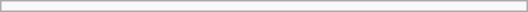<table class="wikitable floatright" style="width: 22em">
<tr>
<td></td>
</tr>
</table>
